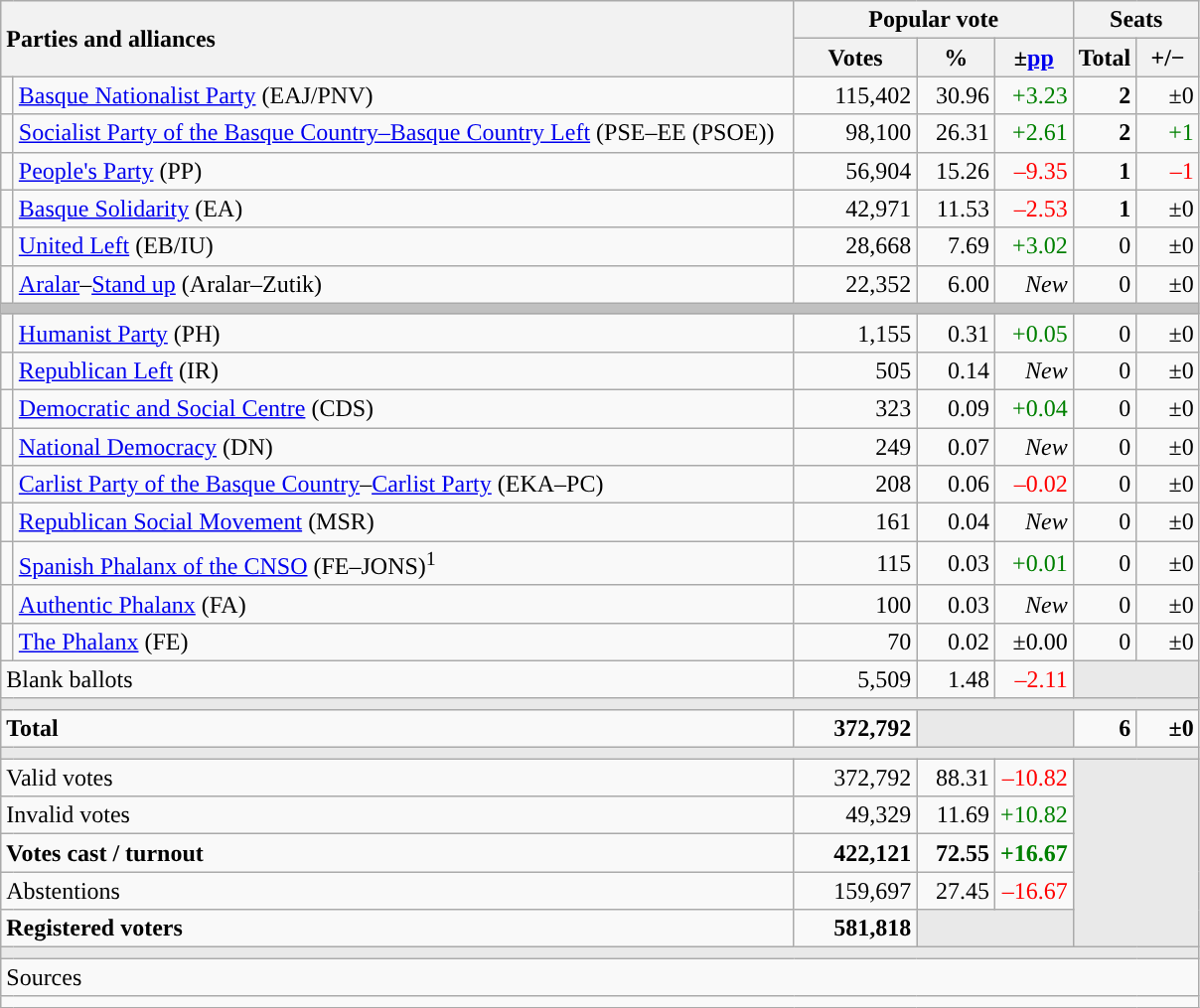<table class="wikitable" style="text-align:right;">
<tr>
<th style="text-align:left;" rowspan="2" colspan="2" width="525">Parties and alliances</th>
<th colspan="3">Popular vote</th>
<th colspan="2">Seats</th>
</tr>
<tr>
<th width="75">Votes</th>
<th width="45">%</th>
<th width="45">±<a href='#'>pp</a></th>
<th width="35">Total</th>
<th width="35">+/−</th>
</tr>
<tr>
<td width="1" style="color:inherit;background:"></td>
<td align="left"><a href='#'>Basque Nationalist Party</a> (EAJ/PNV)</td>
<td>115,402</td>
<td>30.96</td>
<td style="color:green;">+3.23</td>
<td><strong>2</strong></td>
<td>±0</td>
</tr>
<tr>
<td style="color:inherit;background:"></td>
<td align="left"><a href='#'>Socialist Party of the Basque Country–Basque Country Left</a> (PSE–EE (PSOE))</td>
<td>98,100</td>
<td>26.31</td>
<td style="color:green;">+2.61</td>
<td><strong>2</strong></td>
<td style="color:green;">+1</td>
</tr>
<tr>
<td style="color:inherit;background:"></td>
<td align="left"><a href='#'>People's Party</a> (PP)</td>
<td>56,904</td>
<td>15.26</td>
<td style="color:red;">–9.35</td>
<td><strong>1</strong></td>
<td style="color:red;">–1</td>
</tr>
<tr>
<td style="color:inherit;background:"></td>
<td align="left"><a href='#'>Basque Solidarity</a> (EA)</td>
<td>42,971</td>
<td>11.53</td>
<td style="color:red;">–2.53</td>
<td><strong>1</strong></td>
<td>±0</td>
</tr>
<tr>
<td style="color:inherit;background:"></td>
<td align="left"><a href='#'>United Left</a> (EB/IU)</td>
<td>28,668</td>
<td>7.69</td>
<td style="color:green;">+3.02</td>
<td>0</td>
<td>±0</td>
</tr>
<tr>
<td style="color:inherit;background:"></td>
<td align="left"><a href='#'>Aralar</a>–<a href='#'>Stand up</a> (Aralar–Zutik)</td>
<td>22,352</td>
<td>6.00</td>
<td><em>New</em></td>
<td>0</td>
<td>±0</td>
</tr>
<tr>
<td colspan="7" bgcolor="#C0C0C0"></td>
</tr>
<tr>
<td style="color:inherit;background:"></td>
<td align="left"><a href='#'>Humanist Party</a> (PH)</td>
<td>1,155</td>
<td>0.31</td>
<td style="color:green;">+0.05</td>
<td>0</td>
<td>±0</td>
</tr>
<tr>
<td style="color:inherit;background:"></td>
<td align="left"><a href='#'>Republican Left</a> (IR)</td>
<td>505</td>
<td>0.14</td>
<td><em>New</em></td>
<td>0</td>
<td>±0</td>
</tr>
<tr>
<td style="color:inherit;background:"></td>
<td align="left"><a href='#'>Democratic and Social Centre</a> (CDS)</td>
<td>323</td>
<td>0.09</td>
<td style="color:green;">+0.04</td>
<td>0</td>
<td>±0</td>
</tr>
<tr>
<td style="color:inherit;background:"></td>
<td align="left"><a href='#'>National Democracy</a> (DN)</td>
<td>249</td>
<td>0.07</td>
<td><em>New</em></td>
<td>0</td>
<td>±0</td>
</tr>
<tr>
<td style="color:inherit;background:"></td>
<td align="left"><a href='#'>Carlist Party of the Basque Country</a>–<a href='#'>Carlist Party</a> (EKA–PC)</td>
<td>208</td>
<td>0.06</td>
<td style="color:red;">–0.02</td>
<td>0</td>
<td>±0</td>
</tr>
<tr>
<td style="color:inherit;background:"></td>
<td align="left"><a href='#'>Republican Social Movement</a> (MSR)</td>
<td>161</td>
<td>0.04</td>
<td><em>New</em></td>
<td>0</td>
<td>±0</td>
</tr>
<tr>
<td style="color:inherit;background:"></td>
<td align="left"><a href='#'>Spanish Phalanx of the CNSO</a> (FE–JONS)<sup>1</sup></td>
<td>115</td>
<td>0.03</td>
<td style="color:green;">+0.01</td>
<td>0</td>
<td>±0</td>
</tr>
<tr>
<td style="color:inherit;background:"></td>
<td align="left"><a href='#'>Authentic Phalanx</a> (FA)</td>
<td>100</td>
<td>0.03</td>
<td><em>New</em></td>
<td>0</td>
<td>±0</td>
</tr>
<tr>
<td style="color:inherit;background:"></td>
<td align="left"><a href='#'>The Phalanx</a> (FE)</td>
<td>70</td>
<td>0.02</td>
<td>±0.00</td>
<td>0</td>
<td>±0</td>
</tr>
<tr>
<td align="left" colspan="2">Blank ballots</td>
<td>5,509</td>
<td>1.48</td>
<td style="color:red;">–2.11</td>
<td bgcolor="#E9E9E9" colspan="2"></td>
</tr>
<tr>
<td colspan="7" bgcolor="#E9E9E9"></td>
</tr>
<tr style="font-weight:bold;">
<td align="left" colspan="2">Total</td>
<td>372,792</td>
<td bgcolor="#E9E9E9" colspan="2"></td>
<td>6</td>
<td>±0</td>
</tr>
<tr>
<td colspan="7" bgcolor="#E9E9E9"></td>
</tr>
<tr>
<td align="left" colspan="2">Valid votes</td>
<td>372,792</td>
<td>88.31</td>
<td style="color:red;">–10.82</td>
<td bgcolor="#E9E9E9" colspan="2" rowspan="5"></td>
</tr>
<tr>
<td align="left" colspan="2">Invalid votes</td>
<td>49,329</td>
<td>11.69</td>
<td style="color:green;">+10.82</td>
</tr>
<tr style="font-weight:bold;">
<td align="left" colspan="2">Votes cast / turnout</td>
<td>422,121</td>
<td>72.55</td>
<td style="color:green;">+16.67</td>
</tr>
<tr>
<td align="left" colspan="2">Abstentions</td>
<td>159,697</td>
<td>27.45</td>
<td style="color:red;">–16.67</td>
</tr>
<tr style="font-weight:bold;">
<td align="left" colspan="2">Registered voters</td>
<td>581,818</td>
<td bgcolor="#E9E9E9" colspan="2"></td>
</tr>
<tr>
<td colspan="7" bgcolor="#E9E9E9"></td>
</tr>
<tr>
<td align="left" colspan="7">Sources</td>
</tr>
<tr>
<td colspan="7" style="text-align:left; max-width:790px;"></td>
</tr>
</table>
